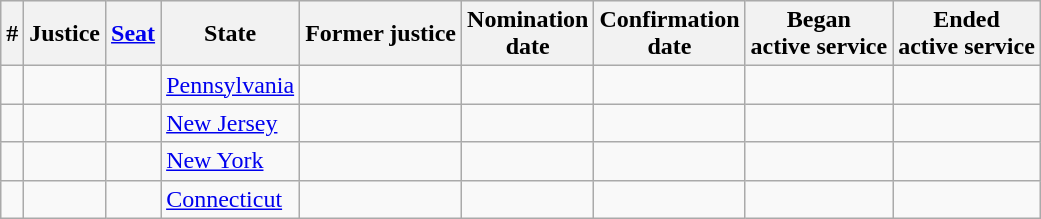<table class="sortable wikitable">
<tr bgcolor="#ececec">
<th>#</th>
<th>Justice</th>
<th><a href='#'>Seat</a></th>
<th>State</th>
<th>Former justice</th>
<th>Nomination<br>date</th>
<th>Confirmation<br>date</th>
<th>Began<br>active service</th>
<th>Ended<br>active service</th>
</tr>
<tr>
<td></td>
<td></td>
<td align="center"></td>
<td><a href='#'>Pennsylvania</a></td>
<td></td>
<td></td>
<td></td>
<td></td>
<td></td>
</tr>
<tr>
<td></td>
<td></td>
<td align="center"></td>
<td><a href='#'>New Jersey</a></td>
<td></td>
<td></td>
<td></td>
<td></td>
<td></td>
</tr>
<tr>
<td></td>
<td></td>
<td align="center"></td>
<td><a href='#'>New York</a></td>
<td></td>
<td></td>
<td></td>
<td></td>
<td></td>
</tr>
<tr>
<td></td>
<td></td>
<td align="center"></td>
<td><a href='#'>Connecticut</a></td>
<td></td>
<td></td>
<td></td>
<td></td>
<td></td>
</tr>
</table>
